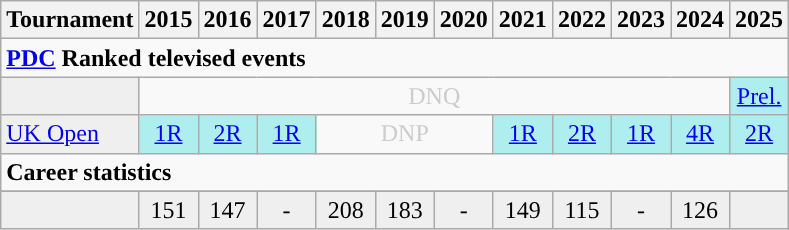<table class="wikitable" style="width:20%; margin:0">
<tr>
<th>Tournament</th>
<th>2015</th>
<th>2016</th>
<th>2017</th>
<th>2018</th>
<th>2019</th>
<th>2020</th>
<th>2021</th>
<th>2022</th>
<th>2023</th>
<th>2024</th>
<th>2025</th>
</tr>
<tr>
<td colspan="15" style="text-align:left"><strong><a href='#'>PDC</a> Ranked televised events</strong></td>
</tr>
<tr>
<td style="background:#efefef;"></td>
<td colspan="10" style="text-align:center; color:#ccc;">DNQ</td>
<td style="text-align:center; background:#afeeee;"><a href='#'>Prel.</a></td>
</tr>
<tr>
<td style="background:#efefef;"><a href='#'>UK Open</a></td>
<td style="text-align:center; background:#afeeee;"><a href='#'>1R</a></td>
<td style="text-align:center; background:#afeeee;"><a href='#'>2R</a></td>
<td style="text-align:center; background:#afeeee;"><a href='#'>1R</a></td>
<td colspan="3" style="text-align:center; color:#ccc;">DNP</td>
<td style="text-align:center; background:#afeeee;"><a href='#'>1R</a></td>
<td style="text-align:center; background:#afeeee;"><a href='#'>2R</a></td>
<td style="text-align:center; background:#afeeee;"><a href='#'>1R</a></td>
<td style="text-align:center; background:#afeeee;"><a href='#'>4R</a></td>
<td style="text-align:center; background:#afeeee;"><a href='#'>2R</a></td>
</tr>
<tr>
<td colspan="15" align="left"><strong>Career statistics</strong></td>
</tr>
<tr>
</tr>
<tr bgcolor="efefef">
<td align="left"></td>
<td style="text-align:center;">151</td>
<td style="text-align:center;">147</td>
<td style="text-align:center;">-</td>
<td style="text-align:center;">208</td>
<td style="text-align:center;">183</td>
<td style="text-align:center;">-</td>
<td style="text-align:center;">149</td>
<td style="text-align:center;">115</td>
<td style="text-align:center;">-</td>
<td style="text-align:center;">126</td>
<td></td>
</tr>
</table>
